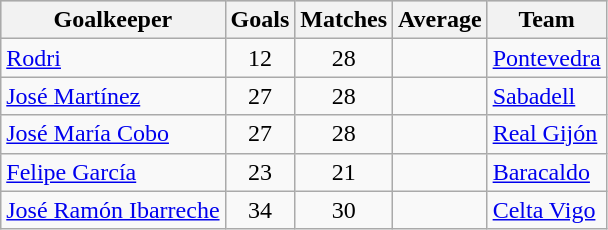<table class="wikitable sortable" class="wikitable">
<tr style="background:#ccc; text-align:center;">
<th>Goalkeeper</th>
<th>Goals</th>
<th>Matches</th>
<th>Average</th>
<th>Team</th>
</tr>
<tr>
<td> <a href='#'>Rodri</a></td>
<td style="text-align:center;">12</td>
<td style="text-align:center;">28</td>
<td style="text-align:center;"></td>
<td><a href='#'>Pontevedra</a></td>
</tr>
<tr>
<td> <a href='#'>José Martínez</a></td>
<td style="text-align:center;">27</td>
<td style="text-align:center;">28</td>
<td style="text-align:center;"></td>
<td><a href='#'>Sabadell</a></td>
</tr>
<tr>
<td> <a href='#'>José María Cobo</a></td>
<td style="text-align:center;">27</td>
<td style="text-align:center;">28</td>
<td style="text-align:center;"></td>
<td><a href='#'>Real Gijón</a></td>
</tr>
<tr>
<td> <a href='#'>Felipe García</a></td>
<td style="text-align:center;">23</td>
<td style="text-align:center;">21</td>
<td style="text-align:center;"></td>
<td><a href='#'>Baracaldo</a></td>
</tr>
<tr>
<td> <a href='#'>José Ramón Ibarreche</a></td>
<td style="text-align:center;">34</td>
<td style="text-align:center;">30</td>
<td style="text-align:center;"></td>
<td><a href='#'>Celta Vigo</a></td>
</tr>
</table>
